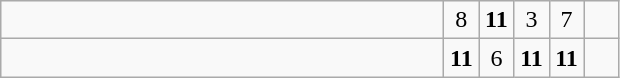<table class="wikitable">
<tr>
<td style="width:18em"></td>
<td align=center style="width:1em">8</td>
<td align=center style="width:1em"><strong>11</strong></td>
<td align=center style="width:1em">3</td>
<td align=center style="width:1em">7</td>
<td align=center style="width:1em"></td>
</tr>
<tr>
<td style="width:18em"><strong></strong></td>
<td align=center style="width:1em"><strong>11</strong></td>
<td align=center style="width:1em">6</td>
<td align=center style="width:1em"><strong>11</strong></td>
<td align=center style="width:1em"><strong>11</strong></td>
<td align=center style="width:1em"></td>
</tr>
</table>
